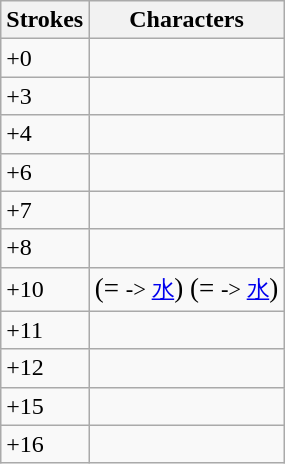<table class="wikitable">
<tr>
<th>Strokes</th>
<th>Characters</th>
</tr>
<tr>
<td>+0</td>
<td style="font-size: large;"></td>
</tr>
<tr>
<td>+3</td>
<td style="font-size: large;"></td>
</tr>
<tr>
<td>+4</td>
<td style="font-size: large;">  </td>
</tr>
<tr>
<td>+6</td>
<td style="font-size: large;"></td>
</tr>
<tr>
<td>+7</td>
<td style="font-size: large;"></td>
</tr>
<tr>
<td>+8</td>
<td style="font-size: large;"></td>
</tr>
<tr>
<td>+10</td>
<td style="font-size: large;"> (= <small>-> <a href='#'>水</a></small>)  (= <small>-> <a href='#'>水</a></small>) </td>
</tr>
<tr>
<td>+11</td>
<td style="font-size: large;"></td>
</tr>
<tr>
<td>+12</td>
<td style="font-size: large;"></td>
</tr>
<tr>
<td>+15</td>
<td style="font-size: large;"></td>
</tr>
<tr>
<td>+16</td>
<td style="font-size: large;"></td>
</tr>
</table>
